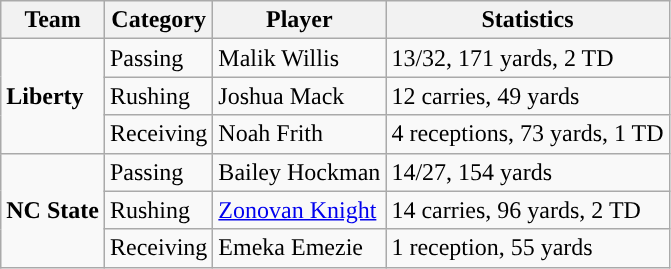<table class="wikitable" style="float: left;">
<tr>
<th>Team</th>
<th>Category</th>
<th>Player</th>
<th>Statistics</th>
</tr>
<tr>
<td rowspan=3><strong>Liberty</strong></td>
<td>Passing</td>
<td>Malik Willis</td>
<td>13/32, 171 yards, 2 TD</td>
</tr>
<tr>
<td>Rushing</td>
<td>Joshua Mack</td>
<td>12 carries, 49 yards</td>
</tr>
<tr>
<td>Receiving</td>
<td>Noah Frith</td>
<td>4 receptions, 73 yards, 1 TD</td>
</tr>
<tr>
<td rowspan=3><strong>NC State</strong></td>
<td>Passing</td>
<td>Bailey Hockman</td>
<td>14/27, 154 yards</td>
</tr>
<tr>
<td>Rushing</td>
<td><a href='#'>Zonovan Knight</a></td>
<td>14 carries, 96 yards, 2 TD</td>
</tr>
<tr>
<td>Receiving</td>
<td>Emeka Emezie</td>
<td>1 reception, 55 yards</td>
</tr>
</table>
